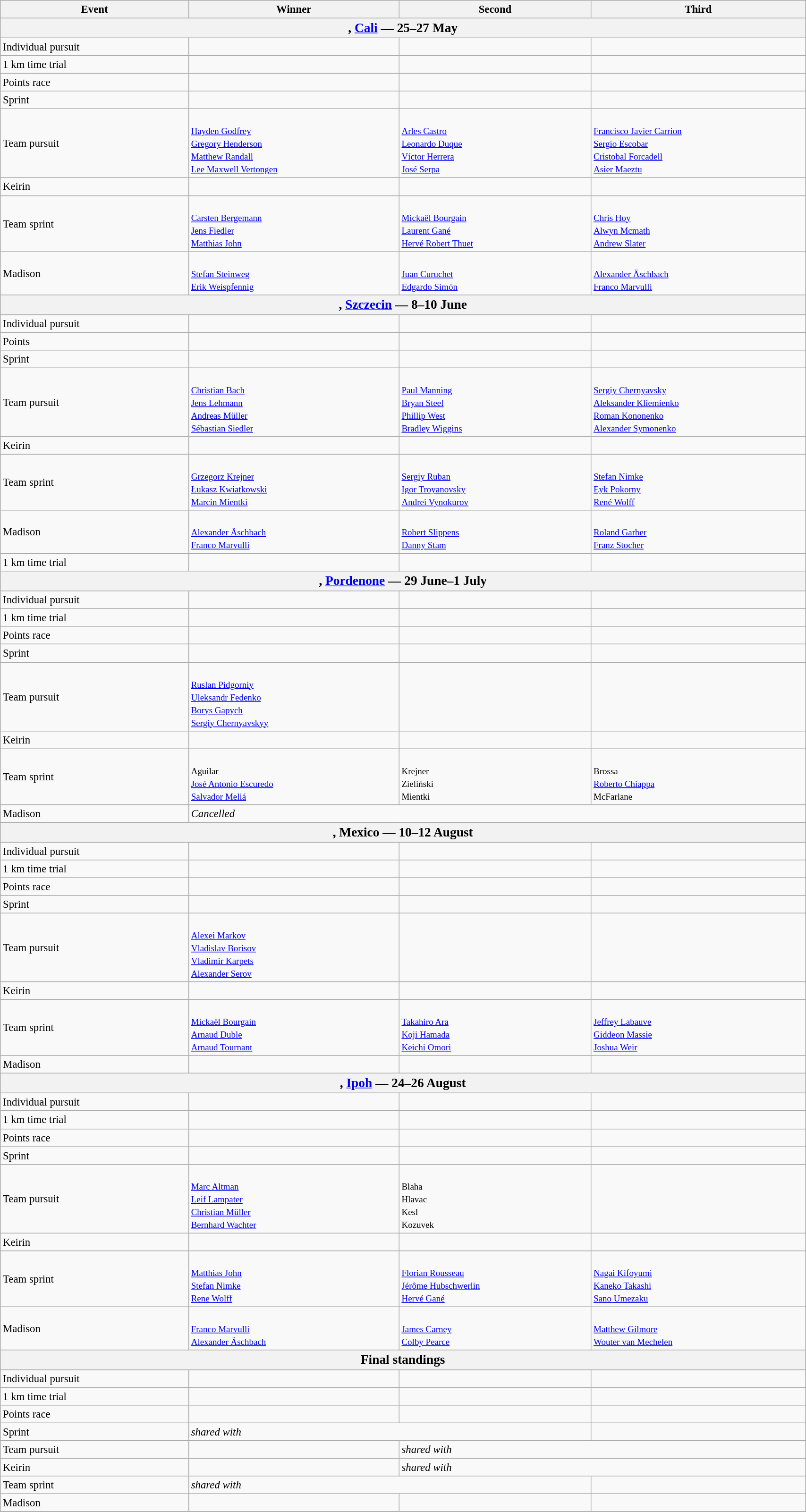<table class=wikitable style="font-size:95%" width="90%">
<tr>
<th>Event</th>
<th>Winner</th>
<th>Second</th>
<th>Third</th>
</tr>
<tr>
<th colspan=4><big>, <a href='#'>Cali</a> — 25–27 May</big></th>
</tr>
<tr>
<td>Individual pursuit</td>
<td></td>
<td></td>
<td></td>
</tr>
<tr>
<td>1 km time trial</td>
<td></td>
<td></td>
<td></td>
</tr>
<tr>
<td>Points race</td>
<td></td>
<td></td>
<td></td>
</tr>
<tr>
<td>Sprint</td>
<td></td>
<td></td>
<td></td>
</tr>
<tr>
<td>Team pursuit</td>
<td><br><small><a href='#'>Hayden Godfrey</a><br> <a href='#'>Gregory Henderson</a> <br> <a href='#'>Matthew Randall</a> <br><a href='#'>Lee Maxwell Vertongen</a></small></td>
<td> <br> <small> <a href='#'>Arles Castro</a> <br> <a href='#'>Leonardo Duque</a><br><a href='#'>Víctor Herrera</a> <br><a href='#'>José Serpa</a></small></td>
<td> <br> <small> <a href='#'>Francisco Javier Carrion</a> <br> <a href='#'>Sergio Escobar</a> <br><a href='#'>Cristobal Forcadell</a> <br><a href='#'>Asier Maeztu</a> </small></td>
</tr>
<tr>
<td>Keirin</td>
<td></td>
<td></td>
<td></td>
</tr>
<tr>
<td>Team sprint</td>
<td> <br> <small> <a href='#'>Carsten Bergemann</a> <br> <a href='#'>Jens Fiedler</a> <br> <a href='#'>Matthias John</a> </small></td>
<td> <br> <small> <a href='#'>Mickaël Bourgain</a> <br> <a href='#'>Laurent Gané</a> <br> <a href='#'>Hervé Robert Thuet</a> </small></td>
<td> <br> <small> <a href='#'>Chris Hoy</a> <br> <a href='#'>Alwyn Mcmath</a> <br> <a href='#'>Andrew Slater</a> </small></td>
</tr>
<tr>
<td>Madison</td>
<td> <br> <small> <a href='#'>Stefan Steinweg</a> <br> <a href='#'>Erik Weispfennig</a> </small></td>
<td><br> <small> <a href='#'>Juan Curuchet</a> <br> <a href='#'>Edgardo Simón</a> </small></td>
<td><br> <small> <a href='#'>Alexander Äschbach</a> <br> <a href='#'>Franco Marvulli</a> </small></td>
</tr>
<tr>
<th colspan=4><big>, <a href='#'>Szczecin</a> — 8–10 June</big></th>
</tr>
<tr>
<td>Individual pursuit</td>
<td></td>
<td></td>
<td></td>
</tr>
<tr>
<td>Points</td>
<td></td>
<td></td>
<td></td>
</tr>
<tr>
<td>Sprint</td>
<td></td>
<td></td>
<td></td>
</tr>
<tr>
<td>Team pursuit</td>
<td> <br> <small> <a href='#'>Christian Bach</a> <br> <a href='#'>Jens Lehmann</a> <br> <a href='#'>Andreas Müller</a> <br> <a href='#'>Sébastian Siedler</a> </small></td>
<td><br> <small> <a href='#'>Paul Manning</a> <br> <a href='#'>Bryan Steel</a> <br> <a href='#'>Phillip West</a> <br> <a href='#'>Bradley Wiggins</a> </small></td>
<td><br> <small> <a href='#'>Sergiy Chernyavsky</a> <br> <a href='#'>Aleksander Kliemienko</a> <br> <a href='#'>Roman Kononenko</a> <br> <a href='#'>Alexander Symonenko</a> </small></td>
</tr>
<tr>
<td>Keirin</td>
<td></td>
<td></td>
<td></td>
</tr>
<tr>
<td>Team sprint</td>
<td><br> <small> <a href='#'>Grzegorz Krejner</a> <br> <a href='#'>Łukasz Kwiatkowski</a> <br> <a href='#'>Marcin Mientki</a> </small></td>
<td><br> <small> <a href='#'>Sergiy Ruban</a> <br> <a href='#'>Igor Troyanovsky</a> <br> <a href='#'>Andrei Vynokurov</a> </small></td>
<td><br> <small> <a href='#'>Stefan Nimke</a> <br> <a href='#'>Eyk Pokorny</a> <br> <a href='#'>René Wolff</a> </small></td>
</tr>
<tr>
<td>Madison</td>
<td> <br> <small> <a href='#'>Alexander Äschbach</a> <br> <a href='#'>Franco Marvulli</a> </small></td>
<td><br> <small> <a href='#'>Robert Slippens</a> <br> <a href='#'>Danny Stam</a> </small></td>
<td><br> <small> <a href='#'>Roland Garber</a> <br> <a href='#'>Franz Stocher</a></small></td>
</tr>
<tr>
<td>1 km time trial</td>
<td></td>
<td></td>
<td></td>
</tr>
<tr>
<th colspan=4><big>, <a href='#'>Pordenone</a> — 29 June–1 July</big></th>
</tr>
<tr>
<td>Individual pursuit</td>
<td></td>
<td></td>
<td></td>
</tr>
<tr>
<td>1 km time trial</td>
<td></td>
<td></td>
<td></td>
</tr>
<tr>
<td>Points race</td>
<td></td>
<td></td>
<td></td>
</tr>
<tr>
<td>Sprint</td>
<td></td>
<td></td>
<td></td>
</tr>
<tr>
<td>Team pursuit</td>
<td><br><small><a href='#'>Ruslan Pidgorniy</a><br><a href='#'>Uleksandr Fedenko</a><br><a href='#'>Borys Gapych</a><br><a href='#'>Sergiy Chernyavskyy</a></small></td>
<td></td>
<td></td>
</tr>
<tr>
<td>Keirin</td>
<td></td>
<td></td>
<td></td>
</tr>
<tr>
<td>Team sprint</td>
<td><br><small>Aguilar<br><a href='#'>José Antonio Escuredo</a><br><a href='#'>Salvador Meliá</a></small></td>
<td><br><small>Krejner<br>Zieliński<br>Mientki</small></td>
<td><br><small>Brossa<br><a href='#'>Roberto Chiappa</a><br>McFarlane</small></td>
</tr>
<tr>
<td>Madison</td>
<td colspan="3"><em>Cancelled</em></td>
</tr>
<tr>
<th colspan=4><big>, Mexico — 10–12 August</big></th>
</tr>
<tr>
<td>Individual pursuit</td>
<td></td>
<td></td>
<td></td>
</tr>
<tr>
<td>1 km time trial</td>
<td></td>
<td></td>
<td></td>
</tr>
<tr>
<td>Points race</td>
<td></td>
<td></td>
<td></td>
</tr>
<tr>
<td>Sprint</td>
<td></td>
<td></td>
<td></td>
</tr>
<tr>
<td>Team pursuit</td>
<td><br><small><a href='#'>Alexei Markov</a><br><a href='#'>Vladislav Borisov</a><br><a href='#'>Vladimir Karpets</a><br><a href='#'>Alexander Serov</a></small></td>
<td></td>
<td></td>
</tr>
<tr>
<td>Keirin</td>
<td></td>
<td></td>
<td></td>
</tr>
<tr>
<td>Team sprint</td>
<td><br><small><a href='#'>Mickaël Bourgain</a><br><a href='#'>Arnaud Duble</a><br><a href='#'>Arnaud Tournant</a></small></td>
<td><br><small><a href='#'>Takahiro Ara</a><br><a href='#'>Koji Hamada</a><br><a href='#'>Keichi Omori</a></small></td>
<td><br><small><a href='#'>Jeffrey Labauve</a><br><a href='#'>Giddeon Massie</a><br><a href='#'>Joshua Weir</a></small></td>
</tr>
<tr>
<td>Madison</td>
<td></td>
<td></td>
<td></td>
</tr>
<tr>
<th colspan=4><big>, <a href='#'>Ipoh</a> — 24–26 August</big></th>
</tr>
<tr>
<td>Individual pursuit</td>
<td></td>
<td></td>
<td></td>
</tr>
<tr>
<td>1 km time trial</td>
<td></td>
<td></td>
<td></td>
</tr>
<tr>
<td>Points race</td>
<td></td>
<td></td>
<td></td>
</tr>
<tr>
<td>Sprint</td>
<td></td>
<td></td>
<td></td>
</tr>
<tr>
<td>Team pursuit</td>
<td><br><small><a href='#'>Marc Altman</a><br><a href='#'>Leif Lampater</a><br><a href='#'>Christian Müller</a><br><a href='#'>Bernhard Wachter</a></small></td>
<td><br><small>Blaha<br>Hlavac<br>Kesl<br>Kozuvek</small></td>
<td></td>
</tr>
<tr>
<td>Keirin</td>
<td></td>
<td></td>
<td></td>
</tr>
<tr>
<td>Team sprint</td>
<td><br><small><a href='#'>Matthias John</a><br><a href='#'>Stefan Nimke</a><br><a href='#'>Rene Wolff</a></small></td>
<td><br><small><a href='#'>Florian Rousseau</a><br><a href='#'>Jérôme Hubschwerlin</a><br><a href='#'>Hervé Gané</a></small></td>
<td><br><small><a href='#'>Nagai Kifoyumi</a><br><a href='#'>Kaneko Takashi</a><br><a href='#'>Sano Umezaku</a></small></td>
</tr>
<tr>
<td>Madison</td>
<td><br><small><a href='#'>Franco Marvulli</a><br><a href='#'>Alexander Äschbach</a></small></td>
<td><br><small><a href='#'>James Carney</a><br><a href='#'>Colby Pearce</a></small></td>
<td><br><small><a href='#'>Matthew Gilmore</a><br><a href='#'>Wouter van Mechelen</a></small></td>
</tr>
<tr>
<th colspan=4><big>Final standings</big></th>
</tr>
<tr>
<td>Individual pursuit</td>
<td></td>
<td></td>
<td></td>
</tr>
<tr>
<td>1 km time trial</td>
<td></td>
<td></td>
<td></td>
</tr>
<tr>
<td>Points race</td>
<td></td>
<td></td>
<td></td>
</tr>
<tr>
<td>Sprint</td>
<td colspan="2"> <em>shared with</em> </td>
<td></td>
</tr>
<tr>
<td>Team pursuit</td>
<td></td>
<td colspan="2"> <em>shared with</em> </td>
</tr>
<tr>
<td>Keirin</td>
<td></td>
<td colspan="2"> <em>shared with</em> </td>
</tr>
<tr>
<td>Team sprint</td>
<td colspan="2"> <em>shared with</em> </td>
<td></td>
</tr>
<tr>
<td>Madison</td>
<td></td>
<td></td>
<td></td>
</tr>
<tr>
</tr>
</table>
